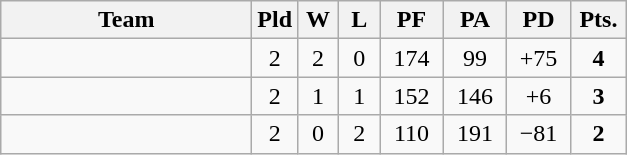<table class=wikitable style="text-align:center">
<tr>
<th width=160>Team</th>
<th width=20>Pld</th>
<th width=20>W</th>
<th width=20>L</th>
<th width=35>PF</th>
<th width=35>PA</th>
<th width=35>PD</th>
<th width=30>Pts.</th>
</tr>
<tr>
<td align=left></td>
<td>2</td>
<td>2</td>
<td>0</td>
<td>174</td>
<td>99</td>
<td>+75</td>
<td><strong>4</strong></td>
</tr>
<tr>
<td align=left></td>
<td>2</td>
<td>1</td>
<td>1</td>
<td>152</td>
<td>146</td>
<td>+6</td>
<td><strong>3</strong></td>
</tr>
<tr>
<td align=left></td>
<td>2</td>
<td>0</td>
<td>2</td>
<td>110</td>
<td>191</td>
<td>−81</td>
<td><strong>2</strong></td>
</tr>
</table>
